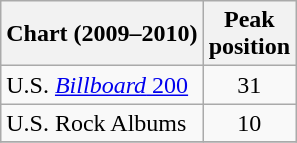<table class="wikitable sortable">
<tr>
<th>Chart (2009–2010)</th>
<th>Peak<br>position</th>
</tr>
<tr>
<td>U.S. <a href='#'><em>Billboard</em> 200</a></td>
<td align="center">31</td>
</tr>
<tr>
<td>U.S. Rock Albums</td>
<td align="center">10</td>
</tr>
<tr>
</tr>
</table>
